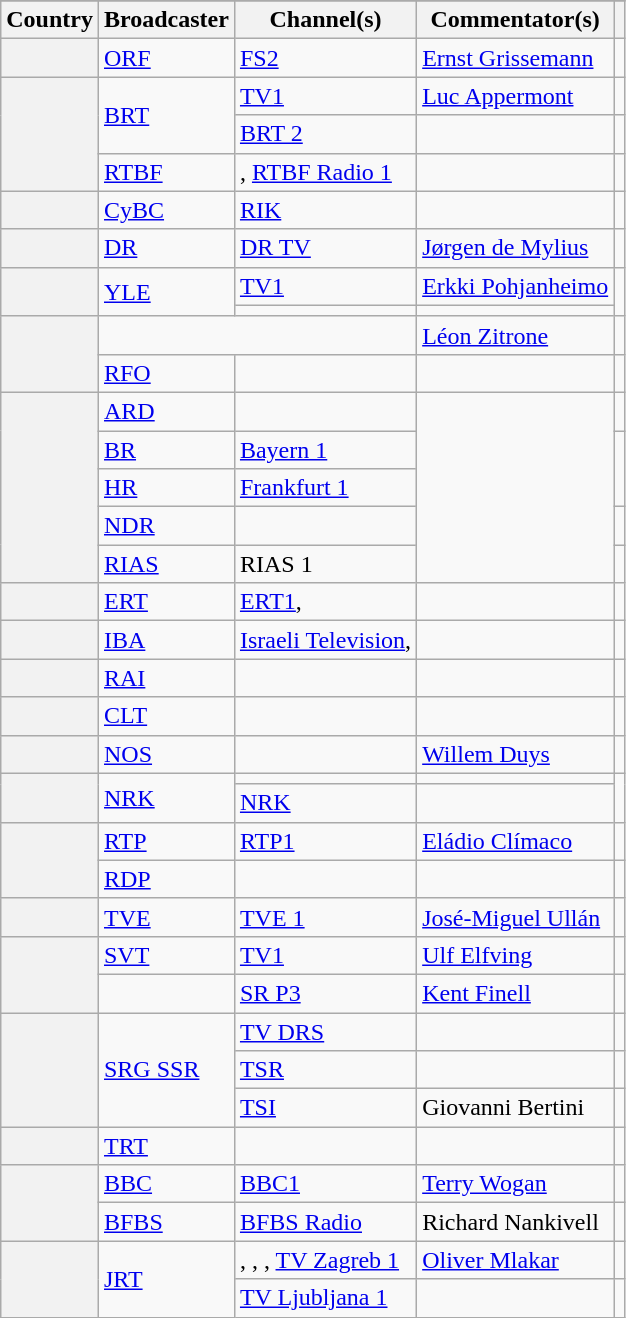<table class="wikitable plainrowheaders">
<tr>
</tr>
<tr>
<th scope="col">Country</th>
<th scope="col">Broadcaster</th>
<th scope="col">Channel(s)</th>
<th scope="col">Commentator(s)</th>
<th scope="col"></th>
</tr>
<tr>
<th scope="row"></th>
<td><a href='#'>ORF</a></td>
<td><a href='#'>FS2</a></td>
<td><a href='#'>Ernst Grissemann</a></td>
<td style="text-align:center"></td>
</tr>
<tr>
<th scope="rowgroup" rowspan="3"></th>
<td rowspan="2"><a href='#'>BRT</a></td>
<td><a href='#'>TV1</a></td>
<td><a href='#'>Luc Appermont</a></td>
<td style="text-align:center"></td>
</tr>
<tr>
<td><a href='#'>BRT 2</a></td>
<td></td>
<td style="text-align:center"></td>
</tr>
<tr>
<td><a href='#'>RTBF</a></td>
<td>, <a href='#'>RTBF Radio 1</a></td>
<td></td>
<td style="text-align:center"></td>
</tr>
<tr>
<th scope="row"></th>
<td><a href='#'>CyBC</a></td>
<td><a href='#'>RIK</a></td>
<td></td>
<td style="text-align:center"></td>
</tr>
<tr>
<th scope="row"></th>
<td><a href='#'>DR</a></td>
<td><a href='#'>DR TV</a></td>
<td><a href='#'>Jørgen de Mylius</a></td>
<td style="text-align:center"></td>
</tr>
<tr>
<th scope="rowgroup" rowspan="2"></th>
<td rowspan="2"><a href='#'>YLE</a></td>
<td><a href='#'>TV1</a></td>
<td><a href='#'>Erkki Pohjanheimo</a></td>
<td style="text-align:center" rowspan="2"></td>
</tr>
<tr>
<td></td>
<td></td>
</tr>
<tr>
<th scope="rowgroup" rowspan="2"></th>
<td colspan="2"></td>
<td><a href='#'>Léon Zitrone</a></td>
<td style="text-align:center"></td>
</tr>
<tr>
<td><a href='#'>RFO</a></td>
<td></td>
<td></td>
<td style="text-align:center"></td>
</tr>
<tr>
<th scope="rowgroup" rowspan="5"></th>
<td><a href='#'>ARD</a></td>
<td></td>
<td rowspan="5"></td>
<td style="text-align:center"></td>
</tr>
<tr>
<td><a href='#'>BR</a></td>
<td><a href='#'>Bayern 1</a></td>
<td style="text-align:center" rowspan="2"></td>
</tr>
<tr>
<td><a href='#'>HR</a></td>
<td><a href='#'>Frankfurt 1</a></td>
</tr>
<tr>
<td><a href='#'>NDR</a></td>
<td></td>
<td style="text-align:center"></td>
</tr>
<tr>
<td><a href='#'>RIAS</a></td>
<td>RIAS 1</td>
<td style="text-align:center"></td>
</tr>
<tr>
<th scope="row"></th>
<td><a href='#'>ERT</a></td>
<td><a href='#'>ERT1</a>, </td>
<td></td>
<td style="text-align:center"></td>
</tr>
<tr>
<th scope="row"></th>
<td><a href='#'>IBA</a></td>
<td><a href='#'>Israeli Television</a>, </td>
<td></td>
<td style="text-align:center"></td>
</tr>
<tr>
<th scope="row"></th>
<td><a href='#'>RAI</a></td>
<td></td>
<td></td>
<td style="text-align:center"></td>
</tr>
<tr>
<th scope="row"></th>
<td><a href='#'>CLT</a></td>
<td></td>
<td></td>
<td style="text-align:center"></td>
</tr>
<tr>
<th scope="row"></th>
<td><a href='#'>NOS</a></td>
<td></td>
<td><a href='#'>Willem Duys</a></td>
<td style="text-align:center"></td>
</tr>
<tr>
<th scope="rowgroup" rowspan="2"></th>
<td rowspan="2"><a href='#'>NRK</a></td>
<td></td>
<td></td>
<td style="text-align:center" rowspan="2"></td>
</tr>
<tr>
<td><a href='#'>NRK</a></td>
<td></td>
</tr>
<tr>
<th scope="rowgroup" rowspan="2"></th>
<td><a href='#'>RTP</a></td>
<td><a href='#'>RTP1</a></td>
<td><a href='#'>Eládio Clímaco</a></td>
<td style="text-align:center"></td>
</tr>
<tr>
<td><a href='#'>RDP</a></td>
<td></td>
<td></td>
<td style="text-align:center"></td>
</tr>
<tr>
<th scope="row"></th>
<td><a href='#'>TVE</a></td>
<td><a href='#'>TVE 1</a></td>
<td><a href='#'>José-Miguel Ullán</a></td>
<td style="text-align:center"></td>
</tr>
<tr>
<th scope="rowgroup" rowspan="2"></th>
<td><a href='#'>SVT</a></td>
<td><a href='#'>TV1</a></td>
<td><a href='#'>Ulf Elfving</a></td>
<td style="text-align:center"></td>
</tr>
<tr>
<td></td>
<td><a href='#'>SR P3</a></td>
<td><a href='#'>Kent Finell</a></td>
<td style="text-align:center"></td>
</tr>
<tr>
<th scope="rowgroup" rowspan="3"></th>
<td rowspan="3"><a href='#'>SRG SSR</a></td>
<td><a href='#'>TV DRS</a></td>
<td></td>
<td style="text-align:center"></td>
</tr>
<tr>
<td><a href='#'>TSR</a></td>
<td></td>
<td style="text-align:center"></td>
</tr>
<tr>
<td><a href='#'>TSI</a></td>
<td>Giovanni Bertini</td>
<td style="text-align:center"></td>
</tr>
<tr>
<th scope="row"></th>
<td><a href='#'>TRT</a></td>
<td></td>
<td></td>
<td style="text-align:center"></td>
</tr>
<tr>
<th scope="rowgroup" rowspan="2"></th>
<td><a href='#'>BBC</a></td>
<td><a href='#'>BBC1</a></td>
<td><a href='#'>Terry Wogan</a></td>
<td style="text-align:center"></td>
</tr>
<tr>
<td><a href='#'>BFBS</a></td>
<td><a href='#'>BFBS Radio</a></td>
<td>Richard Nankivell</td>
<td style="text-align:center"></td>
</tr>
<tr>
<th scope="rowgroup" rowspan="2"></th>
<td rowspan="2"><a href='#'>JRT</a></td>
<td>, , , <a href='#'>TV Zagreb 1</a></td>
<td><a href='#'>Oliver Mlakar</a></td>
<td style="text-align:center"></td>
</tr>
<tr>
<td><a href='#'>TV Ljubljana 1</a></td>
<td></td>
<td style="text-align:center"></td>
</tr>
</table>
